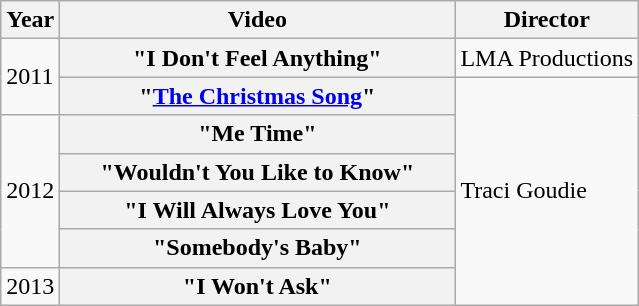<table class="wikitable plainrowheaders">
<tr>
<th>Year</th>
<th style="width:16em;">Video</th>
<th>Director</th>
</tr>
<tr>
<td rowspan="2">2011</td>
<th scope="row">"I Don't Feel Anything"</th>
<td rowspan="1">LMA Productions</td>
</tr>
<tr>
<th scope="row">"<a href='#'>The Christmas Song</a>"</th>
<td rowspan="6">Traci Goudie</td>
</tr>
<tr>
<td rowspan="4">2012</td>
<th scope="row">"Me Time"</th>
</tr>
<tr>
<th scope="row">"Wouldn't You Like to Know"</th>
</tr>
<tr>
<th scope="row">"I Will Always Love You"</th>
</tr>
<tr>
<th scope="row">"Somebody's Baby"</th>
</tr>
<tr>
<td>2013</td>
<th scope="row">"I Won't Ask"</th>
</tr>
</table>
